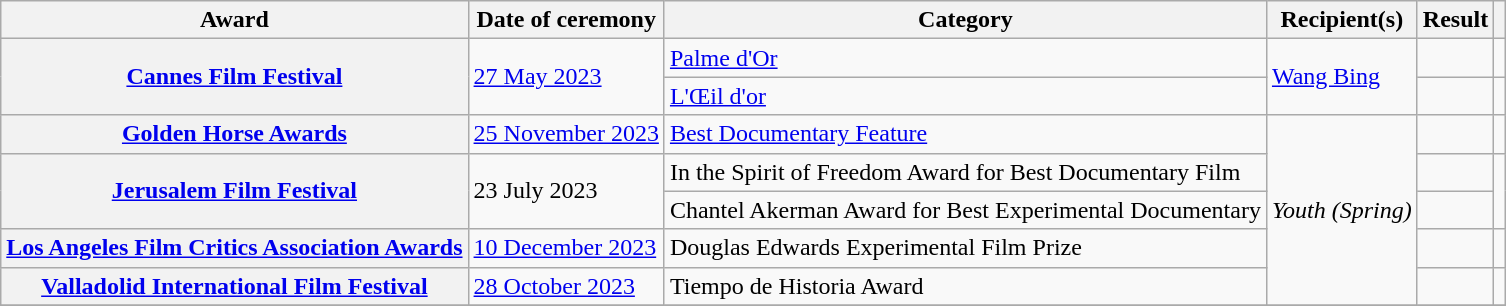<table class="wikitable sortable plainrowheaders">
<tr>
<th scope="col">Award</th>
<th scope="col">Date of ceremony</th>
<th scope="col">Category</th>
<th scope="col">Recipient(s)</th>
<th scope="col">Result</th>
<th scope="col" class="unsortable"></th>
</tr>
<tr>
<th rowspan="2" scope="row"><a href='#'>Cannes Film Festival</a></th>
<td rowspan="2"><a href='#'>27 May 2023</a></td>
<td><a href='#'>Palme d'Or</a></td>
<td rowspan="2"><a href='#'>Wang Bing</a></td>
<td></td>
<td align="center"></td>
</tr>
<tr>
<td><a href='#'>L'Œil d'or</a></td>
<td></td>
<td align="center"></td>
</tr>
<tr>
<th scope="row"><a href='#'>Golden Horse Awards</a></th>
<td><a href='#'>25 November 2023</a></td>
<td><a href='#'>Best Documentary Feature</a></td>
<td rowspan="5"><em>Youth (Spring)</em></td>
<td></td>
<td align="center"></td>
</tr>
<tr>
<th rowspan="2" scope="row"><a href='#'>Jerusalem Film Festival</a></th>
<td rowspan="2">23 July 2023</td>
<td>In the Spirit of Freedom Award for Best Documentary Film</td>
<td></td>
<td rowspan="2" align="center"></td>
</tr>
<tr>
<td>Chantel Akerman Award for Best Experimental Documentary</td>
<td></td>
</tr>
<tr>
<th scope="row"><a href='#'>Los Angeles Film Critics Association Awards</a></th>
<td><a href='#'>10 December 2023</a></td>
<td>Douglas Edwards Experimental Film Prize</td>
<td></td>
<td align="center"></td>
</tr>
<tr>
<th scope="row"><a href='#'>Valladolid International Film Festival</a></th>
<td><a href='#'>28 October 2023</a></td>
<td>Tiempo de Historia Award</td>
<td></td>
<td align="center"></td>
</tr>
<tr>
</tr>
</table>
